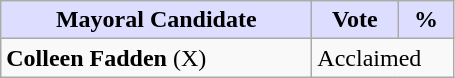<table class="wikitable">
<tr>
<th style="background:#ddf; width:200px;">Mayoral Candidate</th>
<th style="background:#ddf; width:50px;">Vote</th>
<th style="background:#ddf; width:30px;">%</th>
</tr>
<tr>
<td><strong>Colleen Fadden</strong> (X)</td>
<td colspan="2">Acclaimed</td>
</tr>
</table>
